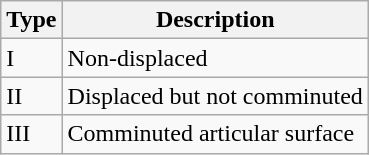<table class="wikitable">
<tr>
<th>Type</th>
<th>Description</th>
</tr>
<tr>
<td>I</td>
<td>Non-displaced</td>
</tr>
<tr>
<td>II</td>
<td>Displaced but not comminuted</td>
</tr>
<tr>
<td>III</td>
<td>Comminuted articular surface</td>
</tr>
</table>
